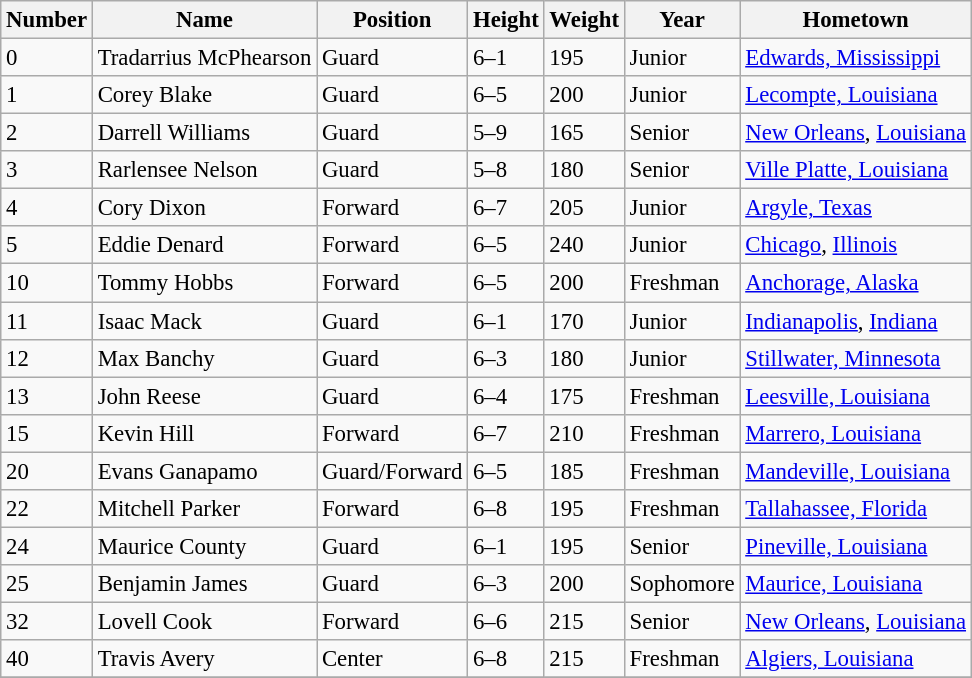<table class="wikitable" style="font-size: 95%;">
<tr>
<th>Number</th>
<th>Name</th>
<th>Position</th>
<th>Height</th>
<th>Weight</th>
<th>Year</th>
<th>Hometown</th>
</tr>
<tr>
<td>0</td>
<td>Tradarrius McPhearson</td>
<td>Guard</td>
<td>6–1</td>
<td>195</td>
<td>Junior</td>
<td><a href='#'>Edwards, Mississippi</a></td>
</tr>
<tr>
<td>1</td>
<td>Corey Blake</td>
<td>Guard</td>
<td>6–5</td>
<td>200</td>
<td>Junior</td>
<td><a href='#'>Lecompte, Louisiana</a></td>
</tr>
<tr>
<td>2</td>
<td>Darrell Williams</td>
<td>Guard</td>
<td>5–9</td>
<td>165</td>
<td>Senior</td>
<td><a href='#'>New Orleans</a>, <a href='#'>Louisiana</a></td>
</tr>
<tr>
<td>3</td>
<td>Rarlensee Nelson</td>
<td>Guard</td>
<td>5–8</td>
<td>180</td>
<td>Senior</td>
<td><a href='#'>Ville Platte, Louisiana</a></td>
</tr>
<tr>
<td>4</td>
<td>Cory Dixon</td>
<td>Forward</td>
<td>6–7</td>
<td>205</td>
<td>Junior</td>
<td><a href='#'>Argyle, Texas</a></td>
</tr>
<tr>
<td>5</td>
<td>Eddie Denard</td>
<td>Forward</td>
<td>6–5</td>
<td>240</td>
<td>Junior</td>
<td><a href='#'>Chicago</a>, <a href='#'>Illinois</a></td>
</tr>
<tr>
<td>10</td>
<td>Tommy Hobbs</td>
<td>Forward</td>
<td>6–5</td>
<td>200</td>
<td>Freshman</td>
<td><a href='#'>Anchorage, Alaska</a></td>
</tr>
<tr>
<td>11</td>
<td>Isaac Mack</td>
<td>Guard</td>
<td>6–1</td>
<td>170</td>
<td>Junior</td>
<td><a href='#'>Indianapolis</a>, <a href='#'>Indiana</a></td>
</tr>
<tr>
<td>12</td>
<td>Max Banchy</td>
<td>Guard</td>
<td>6–3</td>
<td>180</td>
<td>Junior</td>
<td><a href='#'>Stillwater, Minnesota</a></td>
</tr>
<tr>
<td>13</td>
<td>John Reese</td>
<td>Guard</td>
<td>6–4</td>
<td>175</td>
<td>Freshman</td>
<td><a href='#'>Leesville, Louisiana</a></td>
</tr>
<tr>
<td>15</td>
<td>Kevin Hill</td>
<td>Forward</td>
<td>6–7</td>
<td>210</td>
<td>Freshman</td>
<td><a href='#'>Marrero, Louisiana</a></td>
</tr>
<tr>
<td>20</td>
<td>Evans Ganapamo</td>
<td>Guard/Forward</td>
<td>6–5</td>
<td>185</td>
<td>Freshman</td>
<td><a href='#'>Mandeville, Louisiana</a></td>
</tr>
<tr>
<td>22</td>
<td>Mitchell Parker</td>
<td>Forward</td>
<td>6–8</td>
<td>195</td>
<td>Freshman</td>
<td><a href='#'>Tallahassee, Florida</a></td>
</tr>
<tr>
<td>24</td>
<td>Maurice County</td>
<td>Guard</td>
<td>6–1</td>
<td>195</td>
<td>Senior</td>
<td><a href='#'>Pineville, Louisiana</a></td>
</tr>
<tr>
<td>25</td>
<td>Benjamin James</td>
<td>Guard</td>
<td>6–3</td>
<td>200</td>
<td>Sophomore</td>
<td><a href='#'>Maurice, Louisiana</a></td>
</tr>
<tr>
<td>32</td>
<td>Lovell Cook</td>
<td>Forward</td>
<td>6–6</td>
<td>215</td>
<td>Senior</td>
<td><a href='#'>New Orleans</a>, <a href='#'>Louisiana</a></td>
</tr>
<tr>
<td>40</td>
<td>Travis Avery</td>
<td>Center</td>
<td>6–8</td>
<td>215</td>
<td>Freshman</td>
<td><a href='#'>Algiers, Louisiana</a></td>
</tr>
<tr>
</tr>
</table>
